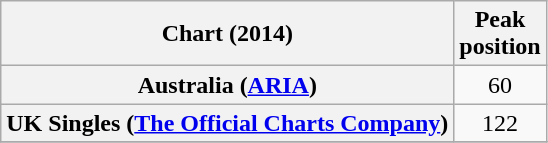<table class="wikitable sortable plainrowheaders">
<tr>
<th>Chart (2014)</th>
<th>Peak<br>position</th>
</tr>
<tr>
<th scope="row">Australia (<a href='#'>ARIA</a>)</th>
<td style="text-align:center;">60</td>
</tr>
<tr>
<th scope="row">UK Singles (<a href='#'>The Official Charts Company</a>)</th>
<td style="text-align:center;">122</td>
</tr>
<tr>
</tr>
</table>
